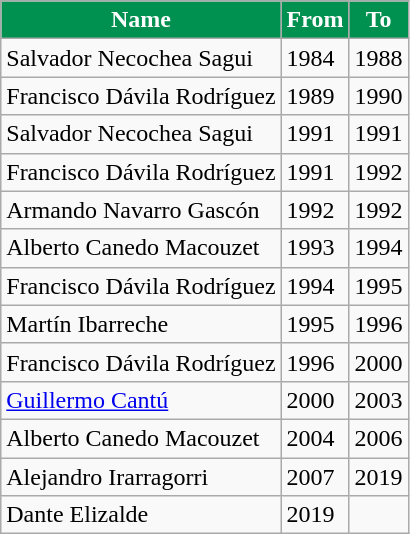<table class="wikitable" style="text-align: left">
<tr>
<th style="color:#FFFFFF; background:#009150;">Name</th>
<th style="color:#FFFFFF; background:#009150;">From</th>
<th style="color:#FFFFFF; background:#009150;">To</th>
</tr>
<tr>
<td> Salvador Necochea Sagui</td>
<td align=left>1984</td>
<td align=left>1988</td>
</tr>
<tr>
<td> Francisco Dávila Rodríguez</td>
<td align=left>1989</td>
<td align=left>1990</td>
</tr>
<tr>
<td> Salvador Necochea Sagui</td>
<td align=left>1991</td>
<td align=left>1991</td>
</tr>
<tr>
<td> Francisco Dávila Rodríguez</td>
<td align=left>1991</td>
<td align=left>1992</td>
</tr>
<tr>
<td> Armando Navarro Gascón</td>
<td align=left>1992</td>
<td align=left>1992</td>
</tr>
<tr>
<td> Alberto Canedo Macouzet</td>
<td align=left>1993</td>
<td align=left>1994</td>
</tr>
<tr>
<td> Francisco Dávila Rodríguez</td>
<td align=left>1994</td>
<td align=left>1995</td>
</tr>
<tr>
<td> Martín Ibarreche</td>
<td align=left>1995</td>
<td align=left>1996</td>
</tr>
<tr>
<td> Francisco Dávila Rodríguez</td>
<td align=left>1996</td>
<td align=left>2000</td>
</tr>
<tr>
<td> <a href='#'>Guillermo Cantú</a></td>
<td align=left>2000</td>
<td align=left>2003</td>
</tr>
<tr>
<td> Alberto Canedo Macouzet</td>
<td align=left>2004</td>
<td align=left>2006</td>
</tr>
<tr>
<td> Alejandro Irarragorri</td>
<td align=left>2007</td>
<td align=left>2019</td>
</tr>
<tr>
<td> Dante Elizalde</td>
<td align=left>2019</td>
<td align=left></td>
</tr>
</table>
